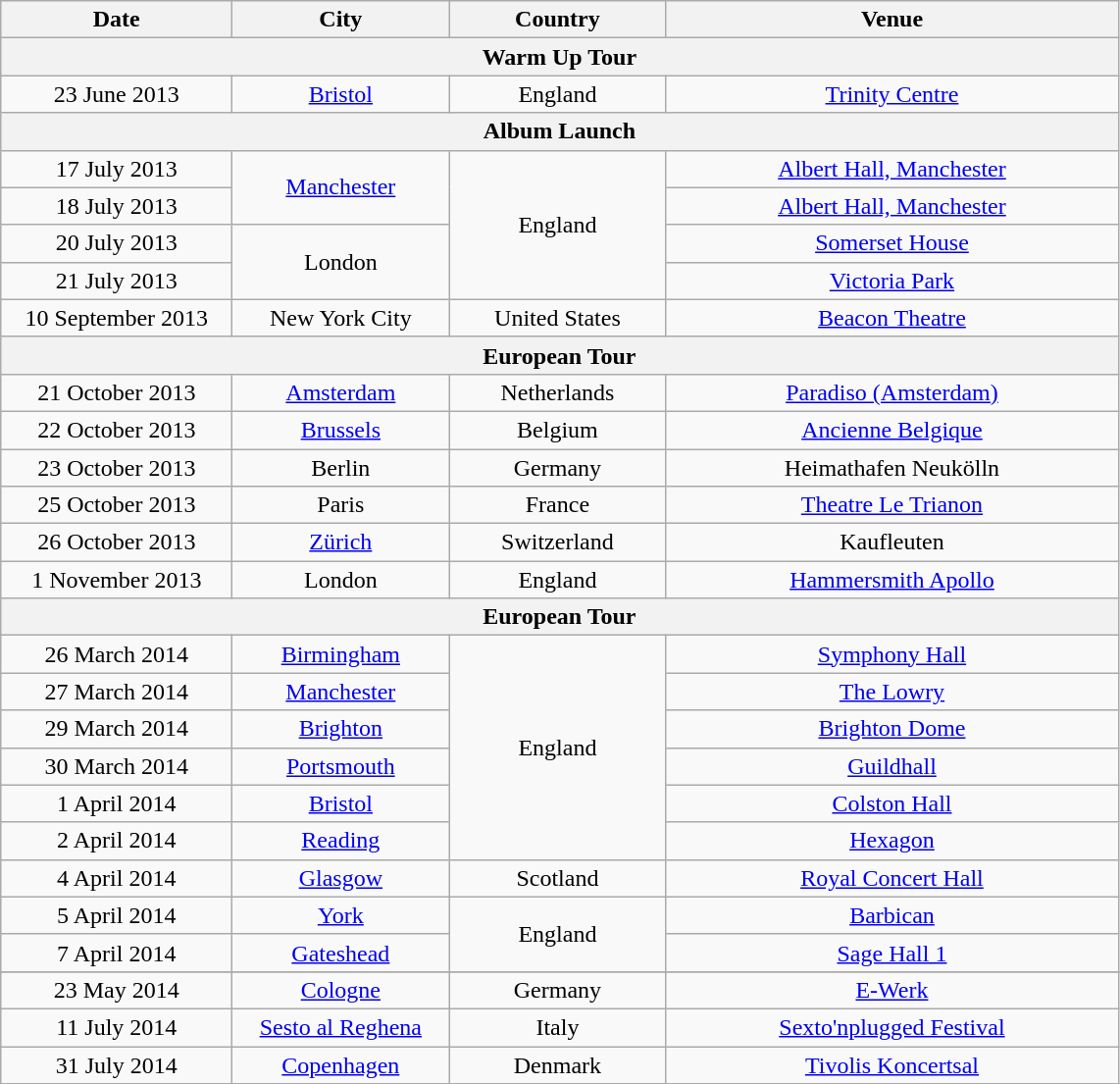<table class="wikitable" style="text-align:center;">
<tr>
<th width="150">Date</th>
<th width="140">City</th>
<th width="140">Country</th>
<th width="300">Venue</th>
</tr>
<tr>
<th colspan="4">Warm Up Tour</th>
</tr>
<tr>
<td>23 June 2013</td>
<td><a href='#'>Bristol</a></td>
<td>England</td>
<td><a href='#'>Trinity Centre</a></td>
</tr>
<tr>
<th colspan="4">Album Launch</th>
</tr>
<tr>
<td>17 July 2013</td>
<td rowspan="2"><a href='#'>Manchester</a></td>
<td rowspan="4">England</td>
<td><a href='#'>Albert Hall, Manchester</a></td>
</tr>
<tr>
<td>18 July 2013</td>
<td><a href='#'>Albert Hall, Manchester</a></td>
</tr>
<tr>
<td>20 July 2013</td>
<td rowspan="2">London</td>
<td><a href='#'>Somerset House</a></td>
</tr>
<tr>
<td>21 July 2013</td>
<td><a href='#'>Victoria Park</a></td>
</tr>
<tr>
<td>10 September 2013</td>
<td>New York City</td>
<td rowspan="1">United States</td>
<td><a href='#'>Beacon Theatre</a></td>
</tr>
<tr>
<th colspan="4">European Tour</th>
</tr>
<tr>
<td>21 October 2013</td>
<td><a href='#'>Amsterdam</a></td>
<td rowspan="1">Netherlands</td>
<td><a href='#'>Paradiso (Amsterdam)</a></td>
</tr>
<tr>
<td>22 October 2013</td>
<td><a href='#'>Brussels</a></td>
<td rowspan="1">Belgium</td>
<td><a href='#'>Ancienne Belgique</a></td>
</tr>
<tr>
<td>23 October 2013</td>
<td>Berlin</td>
<td rowspan="1">Germany</td>
<td>Heimathafen Neukölln</td>
</tr>
<tr>
<td>25 October 2013</td>
<td>Paris</td>
<td rowspan="1">France</td>
<td><a href='#'>Theatre Le Trianon</a></td>
</tr>
<tr>
<td>26 October 2013</td>
<td><a href='#'>Zürich</a></td>
<td rowspan="1">Switzerland</td>
<td>Kaufleuten</td>
</tr>
<tr>
<td>1 November 2013</td>
<td>London</td>
<td rowspan="1">England</td>
<td><a href='#'>Hammersmith Apollo</a></td>
</tr>
<tr>
<th colspan="4">European Tour</th>
</tr>
<tr>
<td>26 March 2014</td>
<td><a href='#'>Birmingham</a></td>
<td rowspan="6">England</td>
<td><a href='#'>Symphony Hall</a></td>
</tr>
<tr>
<td>27 March 2014</td>
<td><a href='#'>Manchester</a></td>
<td><a href='#'>The Lowry</a></td>
</tr>
<tr>
<td>29 March 2014</td>
<td><a href='#'>Brighton</a></td>
<td><a href='#'>Brighton Dome</a></td>
</tr>
<tr>
<td>30 March 2014</td>
<td><a href='#'>Portsmouth</a></td>
<td><a href='#'>Guildhall</a></td>
</tr>
<tr>
<td>1 April 2014</td>
<td><a href='#'>Bristol</a></td>
<td><a href='#'>Colston Hall</a></td>
</tr>
<tr>
<td>2 April 2014</td>
<td><a href='#'>Reading</a></td>
<td><a href='#'>Hexagon</a></td>
</tr>
<tr>
<td>4 April 2014</td>
<td><a href='#'>Glasgow</a></td>
<td rowspan="1">Scotland</td>
<td><a href='#'>Royal Concert Hall</a></td>
</tr>
<tr>
<td>5 April 2014</td>
<td><a href='#'>York</a></td>
<td rowspan="2">England</td>
<td><a href='#'>Barbican</a></td>
</tr>
<tr>
<td>7 April 2014</td>
<td><a href='#'>Gateshead</a></td>
<td><a href='#'>Sage Hall 1</a></td>
</tr>
<tr>
</tr>
<tr>
<td>23 May 2014</td>
<td><a href='#'>Cologne</a></td>
<td rowspan="1">Germany</td>
<td><a href='#'>E-Werk</a></td>
</tr>
<tr>
<td>11 July 2014</td>
<td><a href='#'>Sesto al Reghena</a></td>
<td rowspan="1">Italy</td>
<td><a href='#'>Sexto'nplugged Festival</a></td>
</tr>
<tr>
<td>31 July 2014</td>
<td><a href='#'>Copenhagen</a></td>
<td rowspan="1">Denmark</td>
<td><a href='#'>Tivolis Koncertsal</a></td>
</tr>
<tr>
</tr>
</table>
